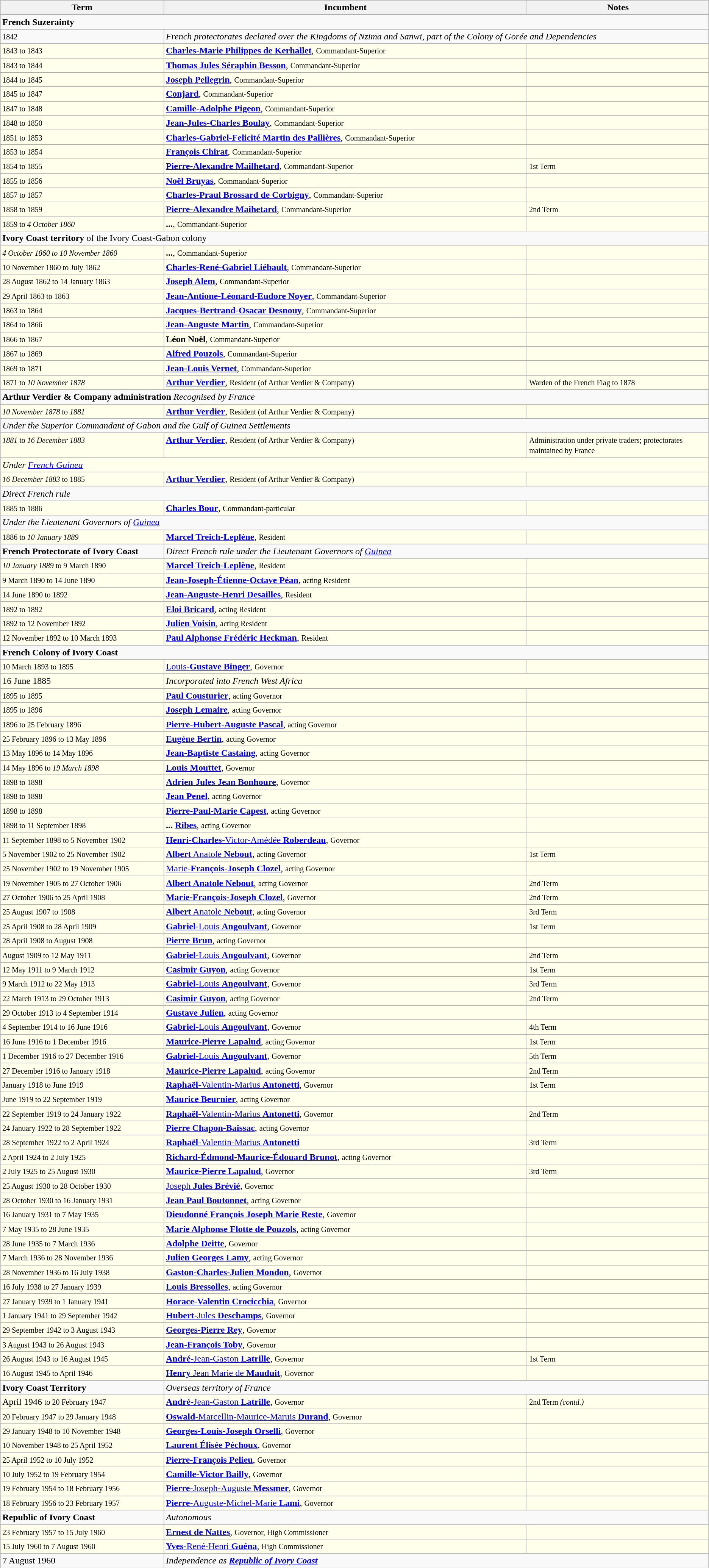<table class="wikitable">
<tr align=left>
<th width="18%">Term</th>
<th width="40%">Incumbent</th>
<th width="20%">Notes</th>
</tr>
<tr valign=top>
<td colspan="3"><strong>French Suzerainty</strong></td>
</tr>
<tr valign=top>
<td><small>1842</small></td>
<td colspan="2"><em>French protectorates declared over the Kingdoms of Nzima and Sanwi, part of the Colony of Gorée and Dependencies</em></td>
</tr>
<tr valign=top bgcolor="#ffffec">
<td><small>1843 to 1843</small></td>
<td><strong><a href='#'>Charles-Marie Philippes de Kerhallet</a></strong>, <small>Commandant-Superior </small></td>
<td> </td>
</tr>
<tr valign=top bgcolor="#ffffec">
<td><small>1843 to 1844</small></td>
<td><strong><a href='#'>Thomas Jules Séraphin Besson</a></strong>, <small>Commandant-Superior</small></td>
<td> </td>
</tr>
<tr valign=top bgcolor="#ffffec">
<td><small>1844 to 1845</small></td>
<td><strong><a href='#'>Joseph Pellegrin</a></strong>, <small>Commandant-Superior</small></td>
<td> </td>
</tr>
<tr valign=top bgcolor="#ffffec">
<td><small>1845 to 1847</small></td>
<td><strong><a href='#'>Conjard</a></strong>, <small>Commandant-Superior</small></td>
<td> </td>
</tr>
<tr valign=top bgcolor="#ffffec">
<td><small>1847 to 1848</small></td>
<td><strong><a href='#'>Camille-Adolphe Pigeon</a></strong>, <small>Commandant-Superior</small></td>
<td> </td>
</tr>
<tr valign=top bgcolor="#ffffec">
<td><small>1848 to 1850</small></td>
<td><strong><a href='#'>Jean-Jules-Charles Boulay</a></strong>, <small>Commandant-Superior</small></td>
<td> </td>
</tr>
<tr valign=top bgcolor="#ffffec">
<td><small>1851 to 1853</small></td>
<td><strong><a href='#'>Charles-Gabriel-Felicité Martin des Pallières</a></strong>, <small>Commandant-Superior</small></td>
<td> </td>
</tr>
<tr valign=top bgcolor="#ffffec">
<td><small>1853 to 1854</small></td>
<td><strong><a href='#'>François Chirat</a></strong>, <small>Commandant-Superior</small></td>
<td> </td>
</tr>
<tr valign=top bgcolor="#ffffec">
<td><small>1854 to 1855</small></td>
<td><strong><a href='#'>Pierre-Alexandre Mailhetard</a></strong>, <small>Commandant-Superior</small></td>
<td><small>1st Term</small></td>
</tr>
<tr valign=top bgcolor="#ffffec">
<td><small>1855 to 1856</small></td>
<td><strong><a href='#'>Noël Bruyas</a></strong>, <small>Commandant-Superior</small></td>
<td> </td>
</tr>
<tr valign=top bgcolor="#ffffec">
<td><small>1857 to 1857</small></td>
<td><strong><a href='#'>Charles-Praul Brossard de Corbigny</a></strong>, <small>Commandant-Superior</small></td>
<td> </td>
</tr>
<tr valign=top bgcolor="#ffffec">
<td><small>1858 to 1859</small></td>
<td><strong><a href='#'>Pierre-Alexandre Maihetard</a></strong>, <small>Commandant-Superior</small></td>
<td><small>2nd Term</small></td>
</tr>
<tr valign=top bgcolor="#ffffec">
<td><small>1859 to <em>4 October 1860</em></small></td>
<td><strong>...</strong>, <small>Commandant-Superior</small></td>
<td> </td>
</tr>
<tr valign=top>
<td colspan="3"><strong>Ivory Coast territory</strong> of the Ivory Coast-Gabon colony</td>
</tr>
<tr valign=top bgcolor="#ffffec">
<td><small><em>4 October 1860 to 10 November 1860</em></small></td>
<td><strong>...</strong>, <small>Commandant-Superior</small></td>
<td> </td>
</tr>
<tr valign=top bgcolor="#ffffec">
<td><small>10 November 1860 to July 1862</small></td>
<td><strong><a href='#'>Charles-René-Gabriel Liébault</a></strong>, <small>Commandant-Superior</small></td>
<td> </td>
</tr>
<tr valign=top bgcolor="#ffffec">
<td><small>28 August 1862 to 14 January 1863</small></td>
<td><strong><a href='#'>Joseph Alem</a></strong>, <small>Commandant-Superior</small></td>
<td> </td>
</tr>
<tr valign=top bgcolor="#ffffec">
<td><small>29 April 1863 to 1863</small></td>
<td><strong><a href='#'>Jean-Antione-Léonard-Eudore Noyer</a></strong>, <small>Commandant-Superior</small></td>
<td> </td>
</tr>
<tr valign=top bgcolor="#ffffec">
<td><small>1863 to 1864</small></td>
<td><strong><a href='#'>Jacques-Bertrand-Osacar Desnouy</a></strong>, <small>Commandant-Superior</small></td>
<td> </td>
</tr>
<tr valign=top bgcolor="#ffffec">
<td><small>1864 to 1866</small></td>
<td><strong><a href='#'>Jean-Auguste Martin</a></strong>, <small>Commandant-Superior</small></td>
<td> </td>
</tr>
<tr valign=top bgcolor="#ffffec">
<td><small>1866 to 1867</small></td>
<td><strong>Léon Noël</strong>, <small>Commandant-Superior</small></td>
<td> </td>
</tr>
<tr valign=top bgcolor="#ffffec">
<td><small>1867 to 1869</small></td>
<td><strong><a href='#'>Alfred Pouzols</a></strong>, <small>Commandant-Superior</small></td>
<td> </td>
</tr>
<tr valign=top bgcolor="#ffffec">
<td><small>1869 to 1871</small></td>
<td><strong><a href='#'>Jean-Louis Vernet</a></strong>, <small>Commandant-Superior</small></td>
<td> </td>
</tr>
<tr valign=top bgcolor="#ffffec">
<td><small>1871 to <em>10 November 1878</em></small></td>
<td><strong><a href='#'>Arthur Verdier</a></strong>, <small>Resident (of Arthur Verdier & Company)</small></td>
<td><small>Warden of the French Flag to 1878</small></td>
</tr>
<tr valign=top>
<td colspan="3"><strong>Arthur Verdier & Company administration</strong> <em>Recognised by France</em></td>
</tr>
<tr valign=top bgcolor="#ffffec">
<td><small><em>10 November 1878</em> to <em>1881</em></small></td>
<td><strong><a href='#'>Arthur Verdier</a></strong>, <small>Resident (of Arthur Verdier & Company)</small></td>
<td> </td>
</tr>
<tr valign=top>
<td colspan="3"><em>Under the Superior Commandant of Gabon and the Gulf of Guinea Settlements</em></td>
</tr>
<tr valign=top bgcolor="#ffffec">
<td><small><em>1881</em> to <em>16 December 1883</em></small></td>
<td><strong><a href='#'>Arthur Verdier</a></strong>, <small>Resident (of Arthur Verdier & Company)</small></td>
<td><small>Administration under private traders; protectorates maintained by France</small></td>
</tr>
<tr valign=top bgcolor="#ffffec">
<td colspan="3"><em>Under <a href='#'>French Guinea</a></em></td>
</tr>
<tr valign=top bgcolor="#ffffec">
<td><small><em>16 December 1883</em> to 1885</small></td>
<td><strong><a href='#'>Arthur Verdier</a></strong>, <small>Resident (of Arthur Verdier & Company)</small></td>
<td> </td>
</tr>
<tr valign=top>
<td colspan="3"><em>Direct French rule</em></td>
</tr>
<tr valign=top bgcolor="#ffffec">
<td><small>1885 to 1886</small></td>
<td><strong><a href='#'>Charles Bour</a></strong>, <small>Commandant-particular</small></td>
<td> </td>
</tr>
<tr valign=top>
<td colspan="3"><em>Under the Lieutenant Governors of <a href='#'>Guinea</a></em></td>
</tr>
<tr valign=top bgcolor="#ffffec">
<td><small>1886 to <em>10 January 1889</em></small></td>
<td><strong><a href='#'>Marcel Treich-Leplène</a></strong>, <small>Resident</small></td>
<td> </td>
</tr>
<tr valign=top>
<td><strong>French Protectorate of Ivory Coast</strong></td>
<td colspan="2"><em>Direct French rule under the Lieutenant Governors of <a href='#'>Guinea</a></em></td>
</tr>
<tr valign=top bgcolor="#ffffec">
<td><small><em>10 January 1889</em> to 9 March 1890</small></td>
<td><strong><a href='#'>Marcel Treich-Leplène</a></strong>, <small>Resident</small></td>
<td> </td>
</tr>
<tr valign=top bgcolor="#ffffec">
<td><small>9 March 1890 to 14 June 1890</small></td>
<td><strong><a href='#'>Jean-Joseph-Étienne-Octave Péan</a></strong>, <small>acting Resident </small></td>
<td> </td>
</tr>
<tr valign=top bgcolor="#ffffec">
<td><small>14 June 1890 to 1892</small></td>
<td><strong><a href='#'>Jean-Auguste-Henri Desailles</a></strong>, <small>Resident</small></td>
<td> </td>
</tr>
<tr valign=top bgcolor="#ffffec">
<td><small>1892 to 1892</small></td>
<td><strong><a href='#'>Eloi Bricard</a></strong>, <small>acting Resident </small></td>
<td> </td>
</tr>
<tr valign=top bgcolor="#ffffec">
<td><small>1892 to 12 November 1892</small></td>
<td><strong><a href='#'>Julien Voisin</a></strong>, <small>acting Resident </small></td>
<td> </td>
</tr>
<tr valign=top bgcolor="#ffffec">
<td><small>12 November 1892 to 10 March 1893</small></td>
<td><strong><a href='#'>Paul Alphonse Frédéric Heckman</a></strong>, <small>Resident</small></td>
<td> </td>
</tr>
<tr valign=top>
<td colspan="3"><strong>French Colony of Ivory Coast</strong></td>
</tr>
<tr valign=top bgcolor="#ffffec">
<td><small>10 March 1893 to 1895</small></td>
<td><a href='#'>Louis-<strong>Gustave Binger</strong></a>, <small>Governor</small></td>
<td> </td>
</tr>
<tr valign=top bgcolor="#ffffec">
<td>16 June 1885</td>
<td colspan="2"><em>Incorporated into French West Africa</em></td>
</tr>
<tr valign=top bgcolor="#ffffec">
<td><small>1895 to 1895</small></td>
<td><strong><a href='#'>Paul Cousturier</a></strong>, <small>acting Governor </small></td>
<td> </td>
</tr>
<tr valign=top bgcolor="#ffffec">
<td><small>1895 to 1896</small></td>
<td><strong><a href='#'>Joseph Lemaire</a></strong>, <small>acting Governor</small></td>
<td> </td>
</tr>
<tr valign=top bgcolor="#ffffec">
<td><small>1896 to 25 February 1896</small></td>
<td><strong><a href='#'>Pierre-Hubert-Auguste Pascal</a></strong>, <small>acting Governor</small></td>
<td> </td>
</tr>
<tr valign=top bgcolor="#ffffec">
<td><small>25 February 1896 to 13 May 1896</small></td>
<td><strong><a href='#'>Eugène Bertin</a></strong>, <small>acting Governor</small></td>
<td> </td>
</tr>
<tr valign=top bgcolor="#ffffec">
<td><small>13 May 1896 to 14 May 1896</small></td>
<td><strong><a href='#'>Jean-Baptiste Castaing</a></strong>, <small>acting Governor</small></td>
<td> </td>
</tr>
<tr valign=top bgcolor="#ffffec">
<td><small>14 May 1896 to <em>19 March 1898</em></small></td>
<td><strong><a href='#'>Louis Mouttet</a></strong>,  <small>Governor</small></td>
<td> </td>
</tr>
<tr valign=top bgcolor="#ffffec">
<td><small>1898 to 1898</small></td>
<td><strong><a href='#'>Adrien Jules Jean Bonhoure</a></strong>, <small>Governor</small></td>
<td> </td>
</tr>
<tr valign=top bgcolor="#ffffec">
<td><small>1898 to 1898</small></td>
<td><strong><a href='#'>Jean Penel</a></strong>, <small>acting Governor</small></td>
<td> </td>
</tr>
<tr valign=top bgcolor="#ffffec">
<td><small>1898 to 1898</small></td>
<td><strong><a href='#'>Pierre-Paul-Marie Capest</a></strong>, <small>acting Governor</small></td>
<td> </td>
</tr>
<tr valign=top bgcolor="#ffffec">
<td><small>1898 to 11 September 1898</small></td>
<td><strong>... <a href='#'>Ribes</a></strong>, <small>acting Governor</small></td>
<td> </td>
</tr>
<tr valign=top bgcolor="#ffffec">
<td><small>11 September 1898 to 5 November 1902</small></td>
<td><a href='#'><strong>Henri-Charles</strong>-Victor-Amédée <strong>Roberdeau</strong></a>, <small>Governor</small></td>
<td> </td>
</tr>
<tr valign=top bgcolor="#ffffec">
<td><small>5 November 1902 to 25 November 1902</small></td>
<td><a href='#'><strong>Albert</strong> Anatole <strong>Nebout</strong></a>, <small>acting Governor</small></td>
<td><small>1st Term</small></td>
</tr>
<tr valign=top bgcolor="#ffffec">
<td><small>25 November 1902 to 19 November 1905</small></td>
<td><a href='#'>Marie-<strong>François-Joseph Clozel</strong></a>, <small>acting Governor</small></td>
<td></td>
</tr>
<tr valign=top bgcolor="#ffffec">
<td><small>19 November 1905 to 27 October 1906</small></td>
<td><strong><a href='#'>Albert Anatole Nebout</a></strong>, <small>acting Governor </small></td>
<td><small>2nd Term</small></td>
</tr>
<tr valign=top bgcolor="#ffffec">
<td><small>27 October 1906 to 25 April 1908</small></td>
<td><strong><a href='#'>Marie-François-Joseph Clozel</a></strong>, <small>Governor</small></td>
<td><small>2nd Term</small></td>
</tr>
<tr valign=top bgcolor="#ffffec">
<td><small>25 August 1907 to 1908</small></td>
<td><a href='#'><strong>Albert</strong> Anatole <strong>Nebout</strong></a>, <small>acting Governor</small></td>
<td><small>3rd Term</small></td>
</tr>
<tr valign=top bgcolor="#ffffec">
<td><small>25 April 1908 to 28 April 1909</small></td>
<td><a href='#'><strong>Gabriel</strong>-Louis <strong>Angoulvant</strong></a>, <small>Governor</small></td>
<td><small>1st Term</small></td>
</tr>
<tr valign=top bgcolor="#ffffec">
<td><small>28 April 1908 to August 1908</small></td>
<td><strong><a href='#'>Pierre Brun</a></strong>, <small>acting Governor</small></td>
<td> </td>
</tr>
<tr valign=top bgcolor="#ffffec">
<td><small>August 1909 to 12 May 1911</small></td>
<td><a href='#'><strong>Gabriel</strong>-Louis <strong>Angoulvant</strong></a>, <small>Governor</small></td>
<td><small>2nd Term</small></td>
</tr>
<tr valign=top bgcolor="#ffffec">
<td><small>12 May 1911 to 9 March 1912</small></td>
<td><strong><a href='#'>Casimir Guyon</a></strong>, <small>acting Governor </small></td>
<td><small>1st Term</small></td>
</tr>
<tr valign=top bgcolor="#ffffec">
<td><small>9 March 1912 to 22 May 1913</small></td>
<td><a href='#'><strong>Gabriel</strong>-Louis <strong>Angoulvant</strong></a>, <small>Governor</small></td>
<td><small>3rd Term</small></td>
</tr>
<tr valign=top bgcolor="#ffffec">
<td><small>22 March 1913 to 29 October 1913</small></td>
<td><strong><a href='#'>Casimir Guyon</a></strong>, <small>acting Governor </small></td>
<td><small>2nd Term</small></td>
</tr>
<tr valign=top bgcolor="#ffffec">
<td><small>29 October 1913 to 4 September 1914</small></td>
<td><strong><a href='#'>Gustave Julien</a></strong>, <small>acting Governor</small></td>
<td> </td>
</tr>
<tr valign=top bgcolor="#ffffec">
<td><small>4 September 1914 to 16 June 1916</small></td>
<td><a href='#'><strong>Gabriel</strong>-Louis <strong>Angoulvant</strong></a>, <small>Governor</small></td>
<td><small>4th Term</small></td>
</tr>
<tr valign=top bgcolor="#ffffec">
<td><small>16 June 1916 to 1 December 1916</small></td>
<td><strong><a href='#'>Maurice-Pierre Lapalud</a></strong>, <small>acting Governor</small></td>
<td><small>1st Term</small></td>
</tr>
<tr valign=top bgcolor="#ffffec">
<td><small>1 December 1916 to 27 December 1916</small></td>
<td><a href='#'><strong>Gabriel</strong>-Louis <strong>Angoulvant</strong></a>, <small>Governor</small></td>
<td><small>5th Term</small></td>
</tr>
<tr valign=top bgcolor="#ffffec">
<td><small>27 December 1916 to January 1918</small></td>
<td><strong><a href='#'>Maurice-Pierre Lapalud</a></strong>, <small>acting Governor</small></td>
<td><small>2nd Term</small></td>
</tr>
<tr valign=top bgcolor="#ffffec">
<td><small>January 1918 to June 1919</small></td>
<td><a href='#'><strong>Raphaël</strong>-Valentin-Marius <strong>Antonetti</strong></a>, <small>Governor</small></td>
<td><small>1st Term</small></td>
</tr>
<tr valign=top bgcolor="#ffffec">
<td><small>June 1919 to 22 September 1919</small></td>
<td><strong><a href='#'>Maurice Beurnier</a></strong>, <small>acting Governor</small></td>
<td> </td>
</tr>
<tr valign=top bgcolor="#ffffec">
<td><small>22 September 1919 to 24 January 1922</small></td>
<td><a href='#'><strong>Raphaël</strong>-Valentin-Marius <strong>Antonetti</strong></a>, <small>Governor</small></td>
<td><small>2nd Term</small></td>
</tr>
<tr valign=top bgcolor="#ffffec">
<td><small>24 January 1922 to 28 September 1922</small></td>
<td><strong><a href='#'>Pierre Chapon-Baissac</a></strong>, <small>acting Governor </small></td>
<td> </td>
</tr>
<tr valign=top bgcolor="#ffffec">
<td><small>28 September 1922 to 2 April 1924</small></td>
<td><a href='#'><strong>Raphaël</strong>-Valentin-Marius <strong>Antonetti</strong></a></td>
<td><small>3rd Term</small></td>
</tr>
<tr valign=top bgcolor="#ffffec">
<td><small>2 April 1924 to 2 July 1925</small></td>
<td><strong><a href='#'>Richard-Édmond-Maurice-Édouard Brunot</a></strong>, <small>acting Governor </small></td>
<td> </td>
</tr>
<tr valign=top bgcolor="#ffffec">
<td><small>2 July 1925 to 25 August 1930</small></td>
<td><strong><a href='#'>Maurice-Pierre Lapalud</a></strong>, <small>Governor</small></td>
<td><small>3rd Term</small></td>
</tr>
<tr valign=top bgcolor="#ffffec">
<td><small>25 August 1930 to 28 October 1930</small></td>
<td><a href='#'>Joseph <strong>Jules Brévié</strong></a>, <small>Governor</small></td>
<td> </td>
</tr>
<tr valign=top bgcolor="#ffffec">
<td><small>28 October 1930 to 16 January 1931</small></td>
<td><strong><a href='#'>Jean Paul Boutonnet</a></strong>, <small>acting Governor</small></td>
<td> </td>
</tr>
<tr valign=top bgcolor="#ffffec">
<td><small>16 January 1931 to 7 May 1935</small></td>
<td><strong><a href='#'>Dieudonné François Joseph Marie Reste</a></strong>, <small>Governor</small></td>
<td> </td>
</tr>
<tr valign=top bgcolor="#ffffec">
<td><small>7 May 1935 to 28 June 1935</small></td>
<td><strong><a href='#'>Marie Alphonse Flotte de Pouzols</a></strong>, <small>acting Governor</small></td>
<td> </td>
</tr>
<tr valign=top bgcolor="#ffffec">
<td><small>28 June 1935 to 7 March 1936</small></td>
<td><strong><a href='#'>Adolphe Deitte</a></strong>, <small>Governor</small></td>
<td> </td>
</tr>
<tr valign=top bgcolor="#ffffec">
<td><small>7 March 1936 to 28 November 1936</small></td>
<td><strong><a href='#'>Julien Georges Lamy</a></strong>, <small>acting Governor</small></td>
<td> </td>
</tr>
<tr valign=top bgcolor="#ffffec">
<td><small>28 November 1936 to 16 July 1938</small></td>
<td><strong><a href='#'>Gaston-Charles-Julien Mondon</a></strong>, <small>Governor</small></td>
<td> </td>
</tr>
<tr valign=top bgcolor="#ffffec">
<td><small>16 July 1938 to 27 January 1939</small></td>
<td><strong><a href='#'>Louis Bressolles</a></strong>, <small>acting Governor</small></td>
<td> </td>
</tr>
<tr valign=top bgcolor="#ffffec">
<td><small>27 January 1939 to 1 January 1941</small></td>
<td><strong><a href='#'>Horace-Valentin Crocicchia</a></strong>,  <small>Governor</small></td>
<td> </td>
</tr>
<tr valign=top bgcolor="#ffffec">
<td><small>1 January 1941 to 29 September 1942</small></td>
<td><a href='#'><strong>Hubert</strong>-Jules <strong>Deschamps</strong></a>, <small>Governor</small></td>
<td> </td>
</tr>
<tr valign=top bgcolor="#ffffec">
<td><small>29 September 1942 to 3 August 1943</small></td>
<td><strong><a href='#'>Georges-Pierre Rey</a></strong>, <small>Governor</small></td>
<td> </td>
</tr>
<tr valign=top bgcolor="#ffffec">
<td><small>3 August 1943 to 26 August 1943</small></td>
<td><strong><a href='#'>Jean-François Toby</a></strong>, <small>Governor</small></td>
<td> </td>
</tr>
<tr valign=top bgcolor="#ffffec">
<td><small>26 August 1943 to 16 August 1945</small></td>
<td><a href='#'><strong>André</strong>-Jean-Gaston <strong>Latrille</strong></a>, <small>Governor</small></td>
<td><small>1st Term</small></td>
</tr>
<tr valign=top bgcolor="#ffffec">
<td><small>16 August 1945 to April 1946</small></td>
<td><a href='#'><strong>Henry</strong> Jean Marie de <strong>Mauduit</strong></a>, <small>Governor</small></td>
<td> </td>
</tr>
<tr valign=top>
<td><strong>Ivory Coast Territory</strong></td>
<td colspan="2"><em>Overseas territory of France</em></td>
</tr>
<tr valign=top bgcolor="#ffffec">
<td>April 1946 <small>to 20 February 1947</small></td>
<td><a href='#'><strong>André</strong>-Jean-Gaston <strong>Latrille</strong></a>, <small>Governor</small></td>
<td><small>2nd Term <em>(contd.)</em></small></td>
</tr>
<tr valign=top bgcolor="#ffffec">
<td><small>20 February 1947 to 29 January 1948</small></td>
<td><a href='#'><strong>Oswald</strong>-Marcellin-Maurice-Maruis <strong>Durand</strong></a>,  <small>Governor</small></td>
<td> </td>
</tr>
<tr valign=top bgcolor="#ffffec">
<td><small>29 January 1948 to 10 November 1948</small></td>
<td><strong><a href='#'>Georges-Louis-Joseph Orselli</a></strong>, <small>Governor</small></td>
<td> </td>
</tr>
<tr valign=top bgcolor="#ffffec">
<td><small>10 November 1948 to 25 April 1952</small></td>
<td><strong><a href='#'>Laurent Élisée Péchoux</a></strong>, <small>Governor</small></td>
<td> </td>
</tr>
<tr valign=top bgcolor="#ffffec">
<td><small>25 April 1952 to 10 July 1952</small></td>
<td><strong><a href='#'>Pierre-François Pelieu</a></strong>, <small>Governor</small></td>
<td> </td>
</tr>
<tr valign=top bgcolor="#ffffec">
<td><small>10 July 1952 to 19 February 1954</small></td>
<td><strong><a href='#'>Camille-Victor Bailly</a></strong>, <small>Governor</small></td>
<td> </td>
</tr>
<tr valign=top bgcolor="#ffffec">
<td><small>19 February 1954 to 18 February 1956</small></td>
<td><a href='#'><strong>Pierre</strong>-Joseph-Auguste <strong>Messmer</strong></a>, <small>Governor</small></td>
<td> </td>
</tr>
<tr valign=top bgcolor="#ffffec">
<td><small>18 February 1956 to 23 February 1957</small></td>
<td><a href='#'><strong>Pierre</strong>-Auguste-Michel-Marie <strong>Lami</strong></a>,  <small>Governor </small></td>
<td> </td>
</tr>
<tr valign=top>
<td><strong>Republic of Ivory Coast</strong></td>
<td colspan="2"><em>Autonomous</em></td>
</tr>
<tr valign="top" bgcolor="#ffffec">
<td><small>23 February 1957 to 15 July 1960</small></td>
<td><strong><a href='#'>Ernest de Nattes</a></strong>, <small>Governor, High Commissioner</small></td>
<td> </td>
</tr>
<tr valign=top bgcolor="#ffffec">
<td><small>15 July 1960 to 7 August 1960</small></td>
<td><a href='#'><strong>Yves</strong>-René-Henri <strong>Guéna</strong></a>, <small>High Commissioner</small></td>
<td> </td>
</tr>
<tr valign=top>
<td>7 August 1960</td>
<td colspan="2"><em>Independence as <strong><a href='#'>Republic of Ivory Coast</a><strong><em></td>
</tr>
</table>
